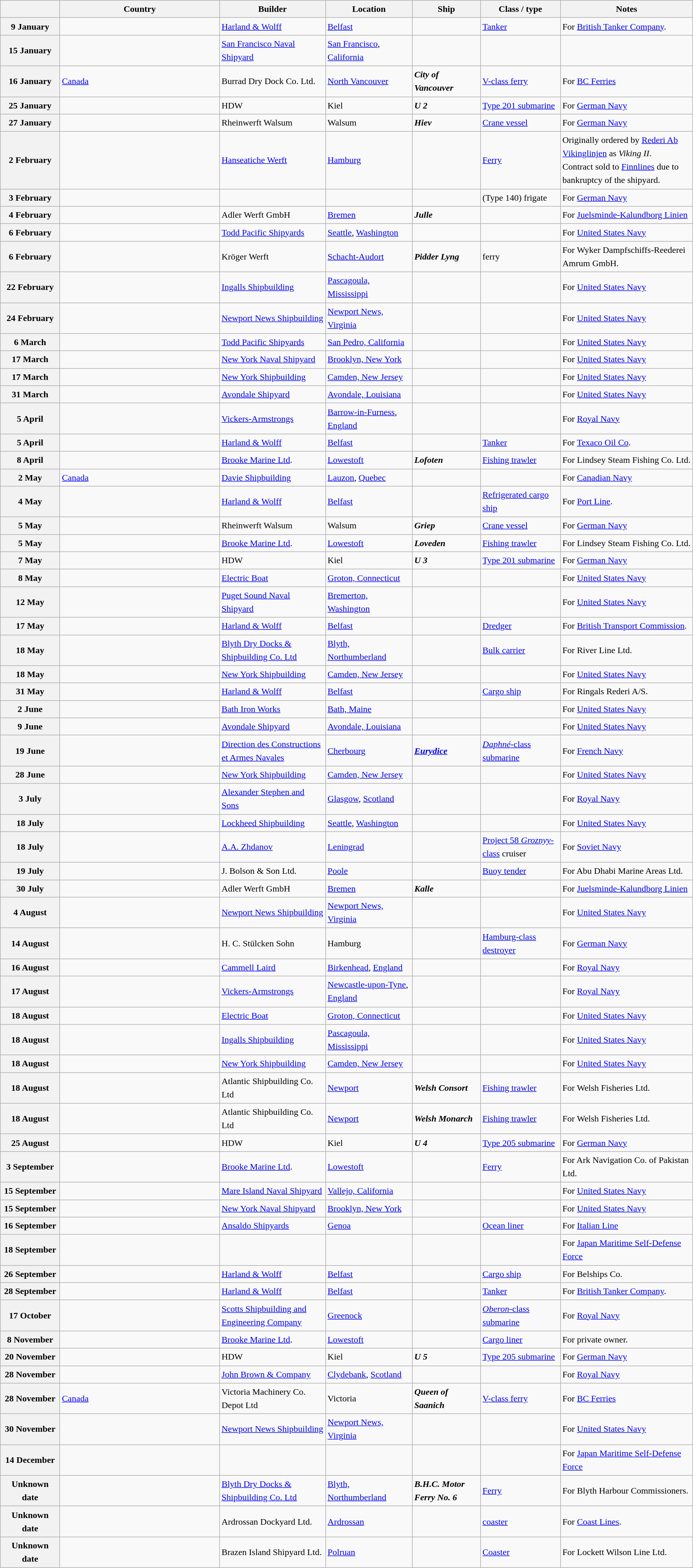<table class="wikitable sortable" style="font-size:1.00em; line-height:1.5em;">
<tr>
<th width="100"></th>
<th width="280">Country</th>
<th>Builder</th>
<th>Location</th>
<th>Ship</th>
<th>Class / type</th>
<th>Notes</th>
</tr>
<tr ---->
<th>9 January</th>
<td></td>
<td><a href='#'>Harland & Wolff</a></td>
<td><a href='#'>Belfast</a></td>
<td><strong></strong></td>
<td><a href='#'>Tanker</a></td>
<td>For <a href='#'>British Tanker Company</a>.</td>
</tr>
<tr>
<th>15 January</th>
<td></td>
<td><a href='#'>San Francisco Naval Shipyard</a></td>
<td><a href='#'>San Francisco</a>, <a href='#'>California</a></td>
<td><strong></strong></td>
<td></td>
<td></td>
</tr>
<tr>
<th>16 January</th>
<td> <a href='#'>Canada</a></td>
<td>Burrad Dry Dock Co. Ltd.</td>
<td><a href='#'>North Vancouver</a></td>
<td><strong><em>City of Vancouver</em></strong></td>
<td><a href='#'>V-class ferry</a></td>
<td>For <a href='#'>BC Ferries</a></td>
</tr>
<tr>
<th>25 January</th>
<td></td>
<td>HDW</td>
<td>Kiel</td>
<td><strong><em>U 2</em></strong></td>
<td><a href='#'>Type 201 submarine</a></td>
<td>For <a href='#'>German Navy</a></td>
</tr>
<tr>
<th>27 January</th>
<td></td>
<td>Rheinwerft Walsum</td>
<td>Walsum</td>
<td><strong><em>Hiev</em></strong></td>
<td><a href='#'>Crane vessel</a></td>
<td>For <a href='#'>German Navy</a></td>
</tr>
<tr>
<th>2 February</th>
<td></td>
<td><a href='#'>Hanseatiche Werft</a></td>
<td><a href='#'>Hamburg</a></td>
<td><strong></strong></td>
<td><a href='#'>Ferry</a></td>
<td>Originally ordered by <a href='#'>Rederi Ab Vikinglinjen</a> as <em>Viking II</em>.<br>Contract sold to <a href='#'>Finnlines</a> due to bankruptcy of the shipyard.</td>
</tr>
<tr>
<th>3 February</th>
<td></td>
<td></td>
<td></td>
<td><strong></strong></td>
<td> (Type 140) frigate</td>
<td>For <a href='#'>German Navy</a></td>
</tr>
<tr>
<th>4 February</th>
<td></td>
<td>Adler Werft GmbH</td>
<td><a href='#'>Bremen</a></td>
<td><strong><em>Julle</em></strong></td>
<td></td>
<td>For <a href='#'>Juelsminde-Kalundborg Linien</a></td>
</tr>
<tr>
<th>6 February</th>
<td></td>
<td><a href='#'>Todd Pacific Shipyards</a></td>
<td><a href='#'>Seattle</a>, <a href='#'>Washington</a></td>
<td><strong></strong></td>
<td></td>
<td>For <a href='#'>United States Navy</a></td>
</tr>
<tr>
<th>6 February</th>
<td></td>
<td>Kröger Werft</td>
<td><a href='#'>Schacht-Audort</a></td>
<td><strong><em>Pidder Lyng</em></strong></td>
<td>ferry</td>
<td>For Wyker Dampfschiffs-Reederei Amrum GmbH.</td>
</tr>
<tr>
<th>22 February</th>
<td></td>
<td><a href='#'>Ingalls Shipbuilding</a></td>
<td><a href='#'>Pascagoula, Mississippi</a></td>
<td><strong></strong></td>
<td></td>
<td>For <a href='#'>United States Navy</a></td>
</tr>
<tr>
<th>24 February</th>
<td></td>
<td><a href='#'>Newport News Shipbuilding</a></td>
<td><a href='#'>Newport News, Virginia</a></td>
<td><strong></strong></td>
<td></td>
<td>For <a href='#'>United States Navy</a></td>
</tr>
<tr>
<th>6 March</th>
<td></td>
<td><a href='#'>Todd Pacific Shipyards</a></td>
<td><a href='#'>San Pedro, California</a></td>
<td><strong></strong></td>
<td></td>
<td>For <a href='#'>United States Navy</a></td>
</tr>
<tr>
<th>17 March</th>
<td></td>
<td><a href='#'>New York Naval Shipyard</a></td>
<td><a href='#'>Brooklyn, New York</a></td>
<td><strong></strong></td>
<td></td>
<td>For <a href='#'>United States Navy</a></td>
</tr>
<tr>
<th>17 March</th>
<td></td>
<td><a href='#'>New York Shipbuilding</a></td>
<td><a href='#'>Camden, New Jersey</a></td>
<td><strong></strong></td>
<td></td>
<td>For <a href='#'>United States Navy</a></td>
</tr>
<tr>
<th>31 March</th>
<td></td>
<td><a href='#'>Avondale Shipyard</a></td>
<td><a href='#'>Avondale, Louisiana</a></td>
<td><strong></strong></td>
<td></td>
<td>For <a href='#'>United States Navy</a></td>
</tr>
<tr>
<th>5 April</th>
<td></td>
<td><a href='#'>Vickers-Armstrongs</a></td>
<td><a href='#'>Barrow-in-Furness</a>, <a href='#'>England</a></td>
<td><strong></strong></td>
<td></td>
<td>For <a href='#'>Royal Navy</a></td>
</tr>
<tr ---->
<th>5 April</th>
<td></td>
<td><a href='#'>Harland & Wolff</a></td>
<td><a href='#'>Belfast</a></td>
<td><strong></strong></td>
<td><a href='#'>Tanker</a></td>
<td>For <a href='#'>Texaco Oil Co</a>.</td>
</tr>
<tr ---->
<th>8 April</th>
<td></td>
<td><a href='#'>Brooke Marine Ltd</a>.</td>
<td><a href='#'>Lowestoft</a></td>
<td><strong><em>Lofoten</em></strong></td>
<td><a href='#'>Fishing trawler</a></td>
<td>For Lindsey Steam Fishing Co. Ltd.</td>
</tr>
<tr>
<th>2 May</th>
<td> <a href='#'>Canada</a></td>
<td><a href='#'>Davie Shipbuilding</a></td>
<td><a href='#'>Lauzon</a>, <a href='#'>Quebec</a></td>
<td><strong></strong></td>
<td></td>
<td>For <a href='#'>Canadian Navy</a></td>
</tr>
<tr ---->
<th>4 May</th>
<td></td>
<td><a href='#'>Harland & Wolff</a></td>
<td><a href='#'>Belfast</a></td>
<td><strong></strong></td>
<td><a href='#'>Refrigerated cargo ship</a></td>
<td>For <a href='#'>Port Line</a>.</td>
</tr>
<tr>
<th>5 May</th>
<td></td>
<td>Rheinwerft Walsum</td>
<td>Walsum</td>
<td><strong><em>Griep</em></strong></td>
<td><a href='#'>Crane vessel</a></td>
<td>For <a href='#'>German Navy</a></td>
</tr>
<tr ---->
<th>5 May</th>
<td></td>
<td><a href='#'>Brooke Marine Ltd</a>.</td>
<td><a href='#'>Lowestoft</a></td>
<td><strong><em>Loveden</em></strong></td>
<td><a href='#'>Fishing trawler</a></td>
<td>For Lindsey Steam Fishing Co. Ltd.</td>
</tr>
<tr>
<th>7 May</th>
<td></td>
<td>HDW</td>
<td>Kiel</td>
<td><strong><em>U 3</em></strong></td>
<td><a href='#'>Type 201 submarine</a></td>
<td>For <a href='#'>German Navy</a></td>
</tr>
<tr>
<th>8 May</th>
<td></td>
<td><a href='#'>Electric Boat</a></td>
<td><a href='#'>Groton, Connecticut</a></td>
<td><strong></strong></td>
<td></td>
<td>For <a href='#'>United States Navy</a></td>
</tr>
<tr>
<th>12 May</th>
<td></td>
<td><a href='#'>Puget Sound Naval Shipyard</a></td>
<td><a href='#'>Bremerton, Washington</a></td>
<td><strong></strong></td>
<td></td>
<td>For <a href='#'>United States Navy</a></td>
</tr>
<tr ---->
<th>17 May</th>
<td></td>
<td><a href='#'>Harland & Wolff</a></td>
<td><a href='#'>Belfast</a></td>
<td><strong></strong></td>
<td><a href='#'>Dredger</a></td>
<td>For <a href='#'>British Transport Commission</a>.</td>
</tr>
<tr ---->
<th>18 May</th>
<td></td>
<td><a href='#'>Blyth Dry Docks & Shipbuilding Co. Ltd</a></td>
<td><a href='#'>Blyth, Northumberland</a></td>
<td><strong></strong></td>
<td><a href='#'>Bulk carrier</a></td>
<td>For River Line Ltd.</td>
</tr>
<tr>
<th>18 May</th>
<td></td>
<td><a href='#'>New York Shipbuilding</a></td>
<td><a href='#'>Camden, New Jersey</a></td>
<td><strong></strong></td>
<td></td>
<td>For <a href='#'>United States Navy</a></td>
</tr>
<tr ---->
<th>31 May</th>
<td></td>
<td><a href='#'>Harland & Wolff</a></td>
<td><a href='#'>Belfast</a></td>
<td><strong></strong></td>
<td><a href='#'>Cargo ship</a></td>
<td>For Ringals Rederi A/S.</td>
</tr>
<tr>
<th>2 June</th>
<td></td>
<td><a href='#'>Bath Iron Works</a></td>
<td><a href='#'>Bath, Maine</a></td>
<td><strong></strong></td>
<td></td>
<td>For <a href='#'>United States Navy</a></td>
</tr>
<tr>
<th>9 June</th>
<td></td>
<td><a href='#'>Avondale Shipyard</a></td>
<td><a href='#'>Avondale, Louisiana</a></td>
<td><strong></strong></td>
<td></td>
<td>For <a href='#'>United States Navy</a></td>
</tr>
<tr>
<th>19 June</th>
<td></td>
<td><a href='#'>Direction des Constructions et Armes Navales</a></td>
<td><a href='#'>Cherbourg</a></td>
<td><strong><em><a href='#'>Eurydice</a></em></strong></td>
<td><a href='#'><em>Daphné</em>-class</a> <a href='#'>submarine</a></td>
<td>For <a href='#'>French Navy</a></td>
</tr>
<tr>
<th>28 June</th>
<td></td>
<td><a href='#'>New York Shipbuilding</a></td>
<td><a href='#'>Camden, New Jersey</a></td>
<td><strong></strong></td>
<td></td>
<td>For <a href='#'>United States Navy</a></td>
</tr>
<tr>
<th>3 July</th>
<td></td>
<td><a href='#'>Alexander Stephen and Sons</a></td>
<td><a href='#'>Glasgow</a>, <a href='#'>Scotland</a></td>
<td><strong></strong></td>
<td></td>
<td>For <a href='#'>Royal Navy</a></td>
</tr>
<tr>
<th>18 July</th>
<td></td>
<td><a href='#'>Lockheed Shipbuilding</a></td>
<td><a href='#'>Seattle</a>, <a href='#'>Washington</a></td>
<td><strong></strong></td>
<td></td>
<td>For <a href='#'>United States Navy</a></td>
</tr>
<tr>
<th>18 July</th>
<td></td>
<td><a href='#'>A.A. Zhdanov</a></td>
<td><a href='#'>Leningrad</a></td>
<td><strong></strong></td>
<td><a href='#'>Project 58 <em>Groznyy</em>-class</a> cruiser</td>
<td>For <a href='#'>Soviet Navy</a></td>
</tr>
<tr ---->
<th>19 July</th>
<td></td>
<td>J. Bolson & Son Ltd.</td>
<td><a href='#'>Poole</a></td>
<td><strong></strong></td>
<td><a href='#'>Buoy tender</a></td>
<td>For Abu Dhabi Marine Areas Ltd.</td>
</tr>
<tr>
<th>30 July</th>
<td></td>
<td>Adler Werft GmbH</td>
<td><a href='#'>Bremen</a></td>
<td><strong><em>Kalle</em></strong></td>
<td></td>
<td>For <a href='#'>Juelsminde-Kalundborg Linien</a></td>
</tr>
<tr>
<th>4 August</th>
<td></td>
<td><a href='#'>Newport News Shipbuilding</a></td>
<td><a href='#'>Newport News, Virginia</a></td>
<td><strong></strong></td>
<td></td>
<td>For <a href='#'>United States Navy</a></td>
</tr>
<tr>
<th>14 August</th>
<td></td>
<td>H. C. Stülcken Sohn</td>
<td>Hamburg</td>
<td><strong></strong></td>
<td><a href='#'>Hamburg-class destroyer</a></td>
<td>For <a href='#'>German Navy</a></td>
</tr>
<tr>
<th>16 August</th>
<td></td>
<td><a href='#'>Cammell Laird</a></td>
<td><a href='#'>Birkenhead</a>, <a href='#'>England</a></td>
<td><strong></strong></td>
<td></td>
<td>For <a href='#'>Royal Navy</a></td>
</tr>
<tr>
<th>17 August</th>
<td></td>
<td><a href='#'>Vickers-Armstrongs</a></td>
<td><a href='#'>Newcastle-upon-Tyne</a>, <a href='#'>England</a></td>
<td><strong></strong></td>
<td></td>
<td>For <a href='#'>Royal Navy</a></td>
</tr>
<tr>
<th>18 August</th>
<td></td>
<td><a href='#'>Electric Boat</a></td>
<td><a href='#'>Groton, Connecticut</a></td>
<td><strong></strong></td>
<td></td>
<td>For <a href='#'>United States Navy</a></td>
</tr>
<tr>
<th>18 August</th>
<td></td>
<td><a href='#'>Ingalls Shipbuilding</a></td>
<td><a href='#'>Pascagoula, Mississippi</a></td>
<td><strong></strong></td>
<td></td>
<td>For <a href='#'>United States Navy</a></td>
</tr>
<tr>
<th>18 August</th>
<td></td>
<td><a href='#'>New York Shipbuilding</a></td>
<td><a href='#'>Camden, New Jersey</a></td>
<td><strong></strong></td>
<td></td>
<td>For <a href='#'>United States Navy</a></td>
</tr>
<tr ---->
<th>18 August</th>
<td></td>
<td>Atlantic Shipbuilding Co. Ltd</td>
<td><a href='#'>Newport</a></td>
<td><strong><em>Welsh Consort</em></strong></td>
<td><a href='#'>Fishing trawler</a></td>
<td>For Welsh Fisheries Ltd.</td>
</tr>
<tr ---->
<th>18 August</th>
<td></td>
<td>Atlantic Shipbuilding Co. Ltd</td>
<td><a href='#'>Newport</a></td>
<td><strong><em>Welsh Monarch</em></strong></td>
<td><a href='#'>Fishing trawler</a></td>
<td>For Welsh Fisheries Ltd.</td>
</tr>
<tr>
<th>25 August</th>
<td></td>
<td>HDW</td>
<td>Kiel</td>
<td><strong><em>U 4</em></strong></td>
<td><a href='#'>Type 205 submarine</a></td>
<td>For <a href='#'>German Navy</a></td>
</tr>
<tr ---->
<th>3 September</th>
<td></td>
<td><a href='#'>Brooke Marine Ltd</a>.</td>
<td><a href='#'>Lowestoft</a></td>
<td><strong></strong></td>
<td><a href='#'>Ferry</a></td>
<td>For Ark Navigation Co. of Pakistan Ltd.</td>
</tr>
<tr>
<th>15 September</th>
<td></td>
<td><a href='#'>Mare Island Naval Shipyard</a></td>
<td><a href='#'>Vallejo, California</a></td>
<td><strong></strong></td>
<td></td>
<td>For <a href='#'>United States Navy</a></td>
</tr>
<tr>
<th>15 September</th>
<td></td>
<td><a href='#'>New York Naval Shipyard</a></td>
<td><a href='#'>Brooklyn, New York</a></td>
<td><strong></strong></td>
<td></td>
<td>For <a href='#'>United States Navy</a></td>
</tr>
<tr>
<th>16 September</th>
<td></td>
<td><a href='#'>Ansaldo Shipyards</a></td>
<td><a href='#'>Genoa</a></td>
<td><strong></strong></td>
<td><a href='#'>Ocean liner</a></td>
<td>For <a href='#'>Italian Line</a></td>
</tr>
<tr>
<th>18 September</th>
<td></td>
<td></td>
<td></td>
<td><strong></strong></td>
<td></td>
<td>For <a href='#'>Japan Maritime Self-Defense Force</a></td>
</tr>
<tr ---->
<th>26 September</th>
<td></td>
<td><a href='#'>Harland & Wolff</a></td>
<td><a href='#'>Belfast</a></td>
<td><strong></strong></td>
<td><a href='#'>Cargo ship</a></td>
<td>For Belships Co.</td>
</tr>
<tr ---->
<th>28 September</th>
<td></td>
<td><a href='#'>Harland & Wolff</a></td>
<td><a href='#'>Belfast</a></td>
<td><strong></strong></td>
<td><a href='#'>Tanker</a></td>
<td>For <a href='#'>British Tanker Company</a>.</td>
</tr>
<tr>
<th>17 October</th>
<td></td>
<td><a href='#'>Scotts Shipbuilding and Engineering Company</a></td>
<td><a href='#'>Greenock</a></td>
<td><strong></strong></td>
<td><a href='#'><em>Oberon</em>-class submarine</a></td>
<td>For <a href='#'>Royal Navy</a></td>
</tr>
<tr ---->
<th>8 November</th>
<td></td>
<td><a href='#'>Brooke Marine Ltd</a>.</td>
<td><a href='#'>Lowestoft</a></td>
<td><strong></strong></td>
<td><a href='#'>Cargo liner</a></td>
<td>For private owner.</td>
</tr>
<tr>
<th>20 November</th>
<td></td>
<td>HDW</td>
<td>Kiel</td>
<td><strong><em>U 5</em></strong></td>
<td><a href='#'>Type 205 submarine</a></td>
<td>For <a href='#'>German Navy</a></td>
</tr>
<tr>
<th>28 November</th>
<td></td>
<td><a href='#'>John Brown & Company</a></td>
<td><a href='#'>Clydebank</a>, <a href='#'>Scotland</a></td>
<td><strong></strong></td>
<td></td>
<td>For <a href='#'>Royal Navy</a></td>
</tr>
<tr>
<th>28 November</th>
<td> <a href='#'>Canada</a></td>
<td>Victoria Machinery Co. Depot Ltd</td>
<td>Victoria</td>
<td><strong><em>Queen of Saanich</em></strong></td>
<td><a href='#'>V-class ferry</a></td>
<td>For <a href='#'>BC Ferries</a></td>
</tr>
<tr>
<th>30 November</th>
<td></td>
<td><a href='#'>Newport News Shipbuilding</a></td>
<td><a href='#'>Newport News, Virginia</a></td>
<td><strong></strong></td>
<td></td>
<td>For <a href='#'>United States Navy</a></td>
</tr>
<tr>
<th>14 December</th>
<td></td>
<td></td>
<td></td>
<td><strong></strong></td>
<td></td>
<td>For <a href='#'>Japan Maritime Self-Defense Force</a></td>
</tr>
<tr ---->
<th>Unknown date</th>
<td></td>
<td><a href='#'>Blyth Dry Docks & Shipbuilding Co. Ltd</a></td>
<td><a href='#'>Blyth, Northumberland</a></td>
<td><strong><em>B.H.C. Motor Ferry No. 6</em></strong></td>
<td><a href='#'>Ferry</a></td>
<td>For Blyth Harbour Commissioners.</td>
</tr>
<tr ---->
<th>Unknown date</th>
<td></td>
<td>Ardrossan Dockyard Ltd.</td>
<td><a href='#'>Ardrossan</a></td>
<td><strong></strong></td>
<td><a href='#'>coaster</a></td>
<td>For <a href='#'>Coast Lines</a>.</td>
</tr>
<tr ---->
<th>Unknown date</th>
<td></td>
<td>Brazen Island Shipyard Ltd.</td>
<td><a href='#'>Polruan</a></td>
<td><strong></strong></td>
<td><a href='#'>Coaster</a></td>
<td>For Lockett Wilson Line Ltd.</td>
</tr>
</table>
